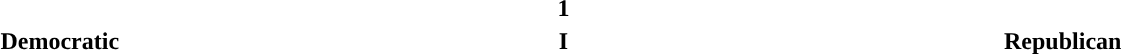<table style="width:100%; text-align:center">
<tr>
<td style="color:white; background:"><strong>204</strong></td>
<td style="background:"><strong>1</strong></td>
<td style="color:white; background:"><strong>230</strong></td>
</tr>
<tr>
<td><strong>Democratic</strong></td>
<td><strong>I</strong></td>
<td><strong>Republican</strong></td>
</tr>
</table>
